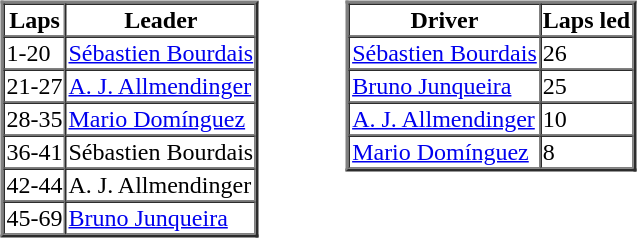<table>
<tr>
<td valign="top"><br><table border=2 cellspacing=0>
<tr>
<th>Laps</th>
<th>Leader</th>
</tr>
<tr>
<td>1-20</td>
<td><a href='#'>Sébastien Bourdais</a></td>
</tr>
<tr>
<td>21-27</td>
<td><a href='#'>A. J. Allmendinger</a></td>
</tr>
<tr>
<td>28-35</td>
<td><a href='#'>Mario Domínguez</a></td>
</tr>
<tr>
<td>36-41</td>
<td>Sébastien Bourdais</td>
</tr>
<tr>
<td>42-44</td>
<td>A. J. Allmendinger</td>
</tr>
<tr>
<td>45-69</td>
<td><a href='#'>Bruno Junqueira</a></td>
</tr>
</table>
</td>
<td width="50"> </td>
<td valign="top"><br><table border=2 cellspacing=0>
<tr>
<th>Driver</th>
<th>Laps led</th>
</tr>
<tr>
<td><a href='#'>Sébastien Bourdais</a></td>
<td>26</td>
</tr>
<tr>
<td><a href='#'>Bruno Junqueira</a></td>
<td>25</td>
</tr>
<tr>
<td><a href='#'>A. J. Allmendinger</a></td>
<td>10</td>
</tr>
<tr>
<td><a href='#'>Mario Domínguez</a></td>
<td>8</td>
</tr>
</table>
</td>
</tr>
</table>
